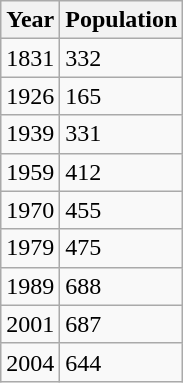<table class="wikitable sortable">
<tr>
<th>Year</th>
<th>Population</th>
</tr>
<tr>
<td>1831</td>
<td>332</td>
</tr>
<tr>
<td>1926</td>
<td>165</td>
</tr>
<tr>
<td>1939</td>
<td>331</td>
</tr>
<tr>
<td>1959</td>
<td>412</td>
</tr>
<tr>
<td>1970</td>
<td>455</td>
</tr>
<tr>
<td>1979</td>
<td>475</td>
</tr>
<tr>
<td>1989</td>
<td>688</td>
</tr>
<tr>
<td>2001</td>
<td>687</td>
</tr>
<tr>
<td>2004</td>
<td>644</td>
</tr>
</table>
